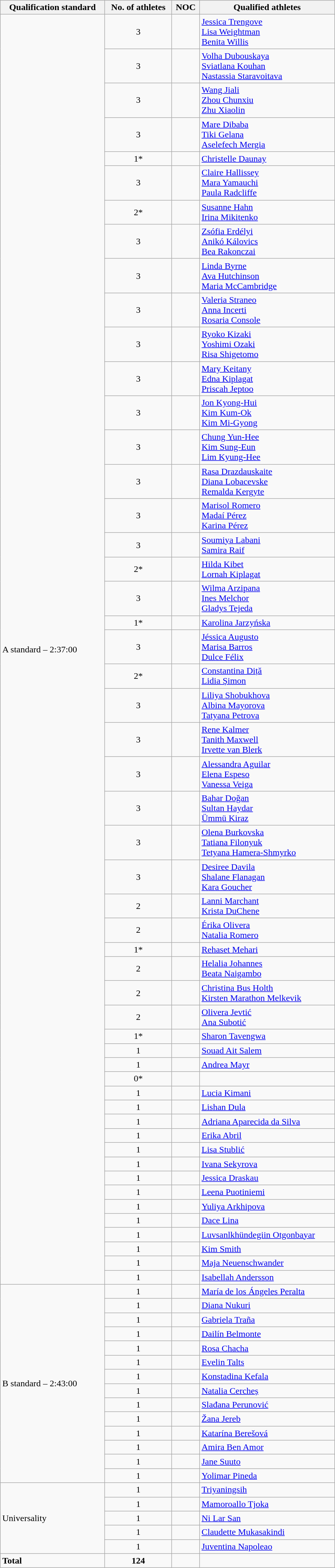<table class="wikitable"  style="text-align:left; width:600px;">
<tr>
<th>Qualification standard</th>
<th>No. of athletes</th>
<th>NOC</th>
<th>Qualified athletes</th>
</tr>
<tr>
<td rowspan="52">A standard – 2:37:00</td>
<td align=center>3</td>
<td></td>
<td><a href='#'>Jessica Trengove</a> <br> <a href='#'>Lisa Weightman</a> <br> <a href='#'>Benita Willis</a></td>
</tr>
<tr>
<td align=center>3</td>
<td></td>
<td><a href='#'>Volha Dubouskaya</a> <br> <a href='#'>Sviatlana Kouhan</a> <br> <a href='#'>Nastassia Staravoitava</a></td>
</tr>
<tr>
<td align=center>3</td>
<td></td>
<td><a href='#'>Wang Jiali</a> <br> <a href='#'>Zhou Chunxiu</a> <br> <a href='#'>Zhu Xiaolin</a></td>
</tr>
<tr>
<td align=center>3</td>
<td></td>
<td><a href='#'>Mare Dibaba</a><br><a href='#'>Tiki Gelana</a><br><a href='#'>Aselefech Mergia</a></td>
</tr>
<tr>
<td align=center>1*</td>
<td></td>
<td><a href='#'>Christelle Daunay</a></td>
</tr>
<tr>
<td align=center>3</td>
<td></td>
<td><a href='#'>Claire Hallissey</a> <br> <a href='#'>Mara Yamauchi</a> <br> <a href='#'>Paula Radcliffe</a></td>
</tr>
<tr>
<td align=center>2*</td>
<td></td>
<td><a href='#'>Susanne Hahn</a><br><a href='#'>Irina Mikitenko</a></td>
</tr>
<tr>
<td align=center>3</td>
<td></td>
<td><a href='#'>Zsófia Erdélyi</a> <br> <a href='#'>Anikó Kálovics</a> <br> <a href='#'>Bea Rakonczai</a></td>
</tr>
<tr>
<td align=center>3</td>
<td></td>
<td><a href='#'>Linda Byrne</a><br><a href='#'>Ava Hutchinson</a><br><a href='#'>Maria McCambridge</a></td>
</tr>
<tr>
<td align=center>3</td>
<td></td>
<td><a href='#'>Valeria Straneo</a><br><a href='#'>Anna Incerti</a><br><a href='#'>Rosaria Console</a></td>
</tr>
<tr>
<td align=center>3</td>
<td></td>
<td><a href='#'>Ryoko Kizaki</a> <br> <a href='#'>Yoshimi Ozaki</a> <br> <a href='#'>Risa Shigetomo</a></td>
</tr>
<tr>
<td align=center>3</td>
<td></td>
<td><a href='#'>Mary Keitany</a><br><a href='#'>Edna Kiplagat</a><br><a href='#'>Priscah Jeptoo</a></td>
</tr>
<tr>
<td align=center>3</td>
<td></td>
<td><a href='#'>Jon Kyong-Hui</a> <br> <a href='#'>Kim Kum-Ok</a> <br> <a href='#'>Kim Mi-Gyong</a></td>
</tr>
<tr>
<td align=center>3</td>
<td></td>
<td><a href='#'>Chung Yun-Hee</a> <br> <a href='#'>Kim Sung-Eun</a> <br> <a href='#'>Lim Kyung-Hee</a></td>
</tr>
<tr>
<td align=center>3</td>
<td></td>
<td><a href='#'>Rasa Drazdauskaite</a><br><a href='#'>Diana Lobacevske</a><br><a href='#'>Remalda Kergyte</a></td>
</tr>
<tr>
<td align=center>3</td>
<td></td>
<td><a href='#'>Marisol Romero</a> <br> <a href='#'>Madaí Pérez</a> <br> <a href='#'>Karina Pérez</a></td>
</tr>
<tr>
<td align=center>3</td>
<td></td>
<td><a href='#'>Soumiya Labani</a> <br> <a href='#'>Samira Raif</a></td>
</tr>
<tr>
<td align=center>2*</td>
<td></td>
<td><a href='#'>Hilda Kibet</a> <br> <a href='#'>Lornah Kiplagat</a></td>
</tr>
<tr>
<td align=center>3</td>
<td></td>
<td><a href='#'>Wilma Arzipana</a><br><a href='#'>Ines Melchor</a><br><a href='#'>Gladys Tejeda</a></td>
</tr>
<tr>
<td align=center>1*</td>
<td></td>
<td><a href='#'>Karolina Jarzyńska</a></td>
</tr>
<tr>
<td align=center>3</td>
<td></td>
<td><a href='#'>Jéssica Augusto</a><br><a href='#'>Marisa Barros</a><br><a href='#'>Dulce Félix</a></td>
</tr>
<tr>
<td align=center>2*</td>
<td></td>
<td><a href='#'>Constantina Diță</a> <br> <a href='#'>Lidia Șimon</a></td>
</tr>
<tr>
<td align=center>3</td>
<td></td>
<td><a href='#'>Liliya Shobukhova</a> <br> <a href='#'>Albina Mayorova</a> <br> <a href='#'>Tatyana Petrova</a></td>
</tr>
<tr>
<td align=center>3</td>
<td></td>
<td><a href='#'>Rene Kalmer</a> <br> <a href='#'>Tanith Maxwell</a> <br> <a href='#'>Irvette van Blerk</a></td>
</tr>
<tr>
<td align=center>3</td>
<td></td>
<td><a href='#'>Alessandra Aguilar</a> <br> <a href='#'>Elena Espeso</a> <br> <a href='#'>Vanessa Veiga</a></td>
</tr>
<tr>
<td align=center>3</td>
<td></td>
<td><a href='#'>Bahar Doğan</a> <br> <a href='#'>Sultan Haydar</a> <br> <a href='#'>Ümmü Kiraz</a></td>
</tr>
<tr>
<td align=center>3</td>
<td></td>
<td><a href='#'>Olena Burkovska</a> <br> <a href='#'>Tatiana Filonyuk</a> <br> <a href='#'>Tetyana Hamera-Shmyrko</a></td>
</tr>
<tr>
<td align=center>3</td>
<td></td>
<td><a href='#'>Desiree Davila</a><br><a href='#'>Shalane Flanagan</a><br><a href='#'>Kara Goucher</a></td>
</tr>
<tr>
<td align=center>2</td>
<td></td>
<td><a href='#'>Lanni Marchant</a><br><a href='#'>Krista DuChene</a></td>
</tr>
<tr>
<td align=center>2</td>
<td></td>
<td><a href='#'>Érika Olivera</a><br><a href='#'>Natalia Romero</a></td>
</tr>
<tr>
<td align=center>1*</td>
<td></td>
<td><a href='#'>Rehaset Mehari</a></td>
</tr>
<tr>
<td align=center>2</td>
<td></td>
<td><a href='#'>Helalia Johannes</a><br><a href='#'>Beata Naigambo</a></td>
</tr>
<tr>
<td align=center>2</td>
<td></td>
<td><a href='#'>Christina Bus Holth</a><br><a href='#'>Kirsten Marathon Melkevik</a></td>
</tr>
<tr>
<td align=center>2</td>
<td></td>
<td><a href='#'>Olivera Jevtić</a><br><a href='#'>Ana Subotić</a></td>
</tr>
<tr>
<td align=center>1*</td>
<td> </td>
<td><a href='#'>Sharon Tavengwa</a></td>
</tr>
<tr>
<td align=center>1</td>
<td></td>
<td><a href='#'>Souad Ait Salem</a></td>
</tr>
<tr>
<td align=center>1</td>
<td></td>
<td><a href='#'>Andrea Mayr</a></td>
</tr>
<tr>
<td align=center>0*</td>
<td> </td>
</tr>
<tr>
<td align=center>1</td>
<td></td>
<td><a href='#'>Lucia Kimani</a></td>
</tr>
<tr>
<td align=center>1</td>
<td></td>
<td><a href='#'>Lishan Dula</a></td>
</tr>
<tr>
<td align=center>1</td>
<td></td>
<td><a href='#'>Adriana Aparecida da Silva</a></td>
</tr>
<tr>
<td align=center>1</td>
<td></td>
<td><a href='#'>Erika Abril</a></td>
</tr>
<tr>
<td align=center>1</td>
<td></td>
<td><a href='#'>Lisa Stublić</a></td>
</tr>
<tr>
<td align=center>1</td>
<td></td>
<td><a href='#'>Ivana Sekyrova</a></td>
</tr>
<tr>
<td align=center>1</td>
<td></td>
<td><a href='#'>Jessica Draskau</a></td>
</tr>
<tr>
<td align=center>1</td>
<td></td>
<td><a href='#'>Leena Puotiniemi</a></td>
</tr>
<tr>
<td align=center>1</td>
<td></td>
<td><a href='#'>Yuliya Arkhipova</a></td>
</tr>
<tr>
<td align=center>1</td>
<td></td>
<td><a href='#'>Dace Lina</a></td>
</tr>
<tr>
<td align=center>1</td>
<td></td>
<td><a href='#'>Luvsanlkhündegiin Otgonbayar</a></td>
</tr>
<tr>
<td align=center>1</td>
<td></td>
<td><a href='#'>Kim Smith</a></td>
</tr>
<tr>
<td align=center>1</td>
<td></td>
<td><a href='#'>Maja Neuenschwander</a></td>
</tr>
<tr>
<td align=center>1</td>
<td></td>
<td><a href='#'>Isabellah Andersson</a></td>
</tr>
<tr>
<td rowspan="14">B standard – 2:43:00</td>
<td align=center>1</td>
<td></td>
<td><a href='#'>María de los Ángeles Peralta</a></td>
</tr>
<tr>
<td align=center>1</td>
<td></td>
<td><a href='#'>Diana Nukuri</a></td>
</tr>
<tr>
<td align=center>1</td>
<td></td>
<td><a href='#'>Gabriela Traña</a></td>
</tr>
<tr>
<td align=center>1</td>
<td></td>
<td><a href='#'>Dailín Belmonte</a></td>
</tr>
<tr>
<td align=center>1</td>
<td></td>
<td><a href='#'>Rosa Chacha</a></td>
</tr>
<tr>
<td align=center>1</td>
<td></td>
<td><a href='#'>Evelin Talts</a></td>
</tr>
<tr>
<td align=center>1</td>
<td></td>
<td><a href='#'>Konstadina Kefala</a></td>
</tr>
<tr>
<td align=center>1</td>
<td></td>
<td><a href='#'>Natalia Cercheș</a></td>
</tr>
<tr>
<td align=center>1</td>
<td></td>
<td><a href='#'>Slađana Perunović</a></td>
</tr>
<tr>
<td align=center>1</td>
<td></td>
<td><a href='#'>Žana Jereb</a></td>
</tr>
<tr>
<td align=center>1</td>
<td></td>
<td><a href='#'>Katarína Berešová</a></td>
</tr>
<tr>
<td align=center>1</td>
<td></td>
<td><a href='#'>Amira Ben Amor</a></td>
</tr>
<tr>
<td align=center>1</td>
<td></td>
<td><a href='#'>Jane Suuto</a></td>
</tr>
<tr>
<td align=center>1</td>
<td></td>
<td><a href='#'>Yolimar Pineda</a></td>
</tr>
<tr>
<td rowspan="5">Universality</td>
<td align=center>1</td>
<td></td>
<td><a href='#'>Triyaningsih</a></td>
</tr>
<tr>
<td align=center>1</td>
<td></td>
<td><a href='#'>Mamoroallo Tjoka</a></td>
</tr>
<tr>
<td align=center>1</td>
<td></td>
<td><a href='#'>Ni Lar San</a></td>
</tr>
<tr>
<td align=center>1</td>
<td></td>
<td><a href='#'>Claudette Mukasakindi</a></td>
</tr>
<tr>
<td align=center>1</td>
<td></td>
<td><a href='#'>Juventina Napoleao</a></td>
</tr>
<tr>
<td><strong>Total</strong></td>
<td align=center><strong>124</strong></td>
<td></td>
</tr>
</table>
